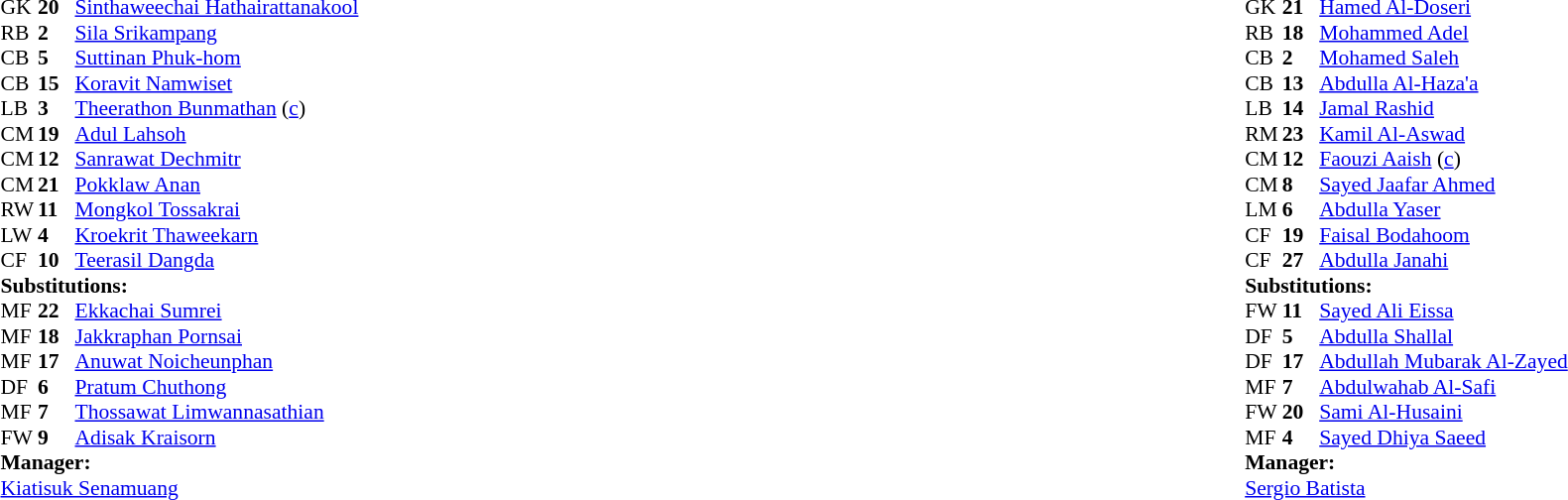<table width="100%">
<tr>
<td valign="top" width="40%"><br><table style="font-size:90%;" cellspacing="0" cellpadding="0">
<tr>
<th width="25"></th>
<th width="25"></th>
</tr>
<tr>
<td>GK</td>
<td><strong>20</strong></td>
<td><a href='#'>Sinthaweechai Hathairattanakool</a></td>
</tr>
<tr>
<td>RB</td>
<td><strong>2</strong></td>
<td><a href='#'>Sila Srikampang</a></td>
<td></td>
<td></td>
</tr>
<tr>
<td>CB</td>
<td><strong>5</strong></td>
<td><a href='#'>Suttinan Phuk-hom</a></td>
<td></td>
<td></td>
</tr>
<tr>
<td>CB</td>
<td><strong>15</strong></td>
<td><a href='#'>Koravit Namwiset</a></td>
</tr>
<tr>
<td>LB</td>
<td><strong>3</strong></td>
<td><a href='#'>Theerathon Bunmathan</a> (<a href='#'>c</a>)</td>
</tr>
<tr>
<td>CM</td>
<td><strong>19</strong></td>
<td><a href='#'>Adul Lahsoh</a></td>
<td></td>
<td></td>
</tr>
<tr>
<td>CM</td>
<td><strong>12</strong></td>
<td><a href='#'>Sanrawat Dechmitr</a></td>
</tr>
<tr>
<td>CM</td>
<td><strong>21</strong></td>
<td><a href='#'>Pokklaw Anan</a></td>
<td></td>
<td></td>
</tr>
<tr>
<td>RW</td>
<td><strong>11</strong></td>
<td><a href='#'>Mongkol Tossakrai</a></td>
<td></td>
<td></td>
</tr>
<tr>
<td>LW</td>
<td><strong>4</strong></td>
<td><a href='#'>Kroekrit Thaweekarn</a></td>
<td></td>
<td></td>
</tr>
<tr>
<td>CF</td>
<td><strong>10</strong></td>
<td><a href='#'>Teerasil Dangda</a></td>
</tr>
<tr>
<td colspan=3><strong>Substitutions:</strong></td>
</tr>
<tr>
<td>MF</td>
<td><strong>22</strong></td>
<td><a href='#'>Ekkachai Sumrei</a></td>
<td></td>
<td></td>
</tr>
<tr>
<td>MF</td>
<td><strong>18</strong></td>
<td><a href='#'>Jakkraphan Pornsai</a></td>
<td></td>
<td></td>
</tr>
<tr>
<td>MF</td>
<td><strong>17</strong></td>
<td><a href='#'>Anuwat Noicheunphan</a></td>
<td></td>
<td></td>
</tr>
<tr>
<td>DF</td>
<td><strong>6</strong></td>
<td><a href='#'>Pratum Chuthong</a></td>
<td></td>
<td></td>
</tr>
<tr>
<td>MF</td>
<td><strong>7</strong></td>
<td><a href='#'>Thossawat Limwannasathian</a></td>
<td></td>
<td></td>
</tr>
<tr>
<td>FW</td>
<td><strong>9</strong></td>
<td><a href='#'>Adisak Kraisorn</a></td>
<td></td>
<td></td>
</tr>
<tr>
<td colspan=3><strong>Manager:</strong></td>
</tr>
<tr>
<td colspan=4> <a href='#'>Kiatisuk Senamuang</a></td>
</tr>
</table>
</td>
<td valign="top"></td>
<td valign="top" width="50%"><br><table style="font-size:90%;" cellspacing="0" cellpadding="0" align="center">
<tr>
<th width=25></th>
<th width=25></th>
</tr>
<tr>
<td>GK</td>
<td><strong>21</strong></td>
<td><a href='#'>Hamed Al-Doseri</a></td>
</tr>
<tr>
<td>RB</td>
<td><strong>18</strong></td>
<td><a href='#'>Mohammed Adel</a></td>
<td></td>
<td></td>
</tr>
<tr>
<td>CB</td>
<td><strong>2</strong></td>
<td><a href='#'>Mohamed Saleh</a></td>
</tr>
<tr>
<td>CB</td>
<td><strong>13</strong></td>
<td><a href='#'>Abdulla Al-Haza'a</a></td>
<td></td>
<td></td>
</tr>
<tr>
<td>LB</td>
<td><strong>14</strong></td>
<td><a href='#'>Jamal Rashid</a></td>
</tr>
<tr>
<td>RM</td>
<td><strong>23</strong></td>
<td><a href='#'>Kamil Al-Aswad</a></td>
<td></td>
<td></td>
</tr>
<tr>
<td>CM</td>
<td><strong>12</strong></td>
<td><a href='#'>Faouzi Aaish</a> (<a href='#'>c</a>)</td>
<td></td>
<td></td>
</tr>
<tr>
<td>CM</td>
<td><strong>8</strong></td>
<td><a href='#'>Sayed Jaafar Ahmed</a></td>
<td></td>
<td></td>
</tr>
<tr>
<td>LM</td>
<td><strong>6</strong></td>
<td><a href='#'>Abdulla Yaser</a></td>
</tr>
<tr>
<td>CF</td>
<td><strong>19</strong></td>
<td><a href='#'>Faisal Bodahoom</a></td>
<td></td>
<td></td>
</tr>
<tr>
<td>CF</td>
<td><strong>27</strong></td>
<td><a href='#'>Abdulla Janahi</a></td>
</tr>
<tr>
<td colspan=3><strong>Substitutions:</strong></td>
</tr>
<tr>
<td>FW</td>
<td><strong>11</strong></td>
<td><a href='#'>Sayed Ali Eissa</a></td>
<td></td>
<td></td>
</tr>
<tr>
<td>DF</td>
<td><strong>5</strong></td>
<td><a href='#'>Abdulla Shallal</a></td>
<td></td>
<td></td>
</tr>
<tr>
<td>DF</td>
<td><strong>17</strong></td>
<td><a href='#'>Abdullah Mubarak Al-Zayed</a></td>
<td></td>
<td></td>
</tr>
<tr>
<td>MF</td>
<td><strong>7</strong></td>
<td><a href='#'>Abdulwahab Al-Safi</a></td>
<td></td>
<td></td>
</tr>
<tr>
<td>FW</td>
<td><strong>20</strong></td>
<td><a href='#'>Sami Al-Husaini</a></td>
<td></td>
<td></td>
</tr>
<tr>
<td>MF</td>
<td><strong>4</strong></td>
<td><a href='#'>Sayed Dhiya Saeed</a></td>
<td></td>
<td></td>
</tr>
<tr>
<td colspan=3><strong>Manager:</strong></td>
</tr>
<tr>
<td colspan=4> <a href='#'>Sergio Batista</a></td>
</tr>
</table>
</td>
</tr>
</table>
